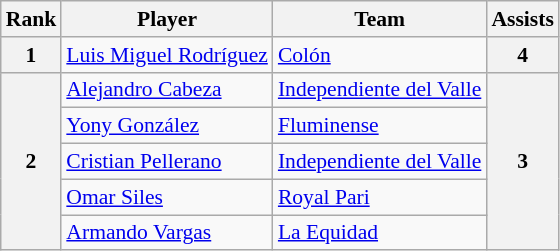<table class="wikitable" style="text-align:center; font-size:90%">
<tr>
<th>Rank</th>
<th>Player</th>
<th>Team</th>
<th>Assists</th>
</tr>
<tr>
<th>1</th>
<td align=left> <a href='#'>Luis Miguel Rodríguez</a></td>
<td align=left> <a href='#'>Colón</a></td>
<th>4</th>
</tr>
<tr>
<th rowspan=5>2</th>
<td align=left> <a href='#'>Alejandro Cabeza</a></td>
<td align=left> <a href='#'>Independiente del Valle</a></td>
<th rowspan=5>3</th>
</tr>
<tr>
<td align=left> <a href='#'>Yony González</a></td>
<td align=left> <a href='#'>Fluminense</a></td>
</tr>
<tr>
<td align=left> <a href='#'>Cristian Pellerano</a></td>
<td align=left> <a href='#'>Independiente del Valle</a></td>
</tr>
<tr>
<td align=left> <a href='#'>Omar Siles</a></td>
<td align=left> <a href='#'>Royal Pari</a></td>
</tr>
<tr>
<td align=left> <a href='#'>Armando Vargas</a></td>
<td align=left> <a href='#'>La Equidad</a></td>
</tr>
</table>
